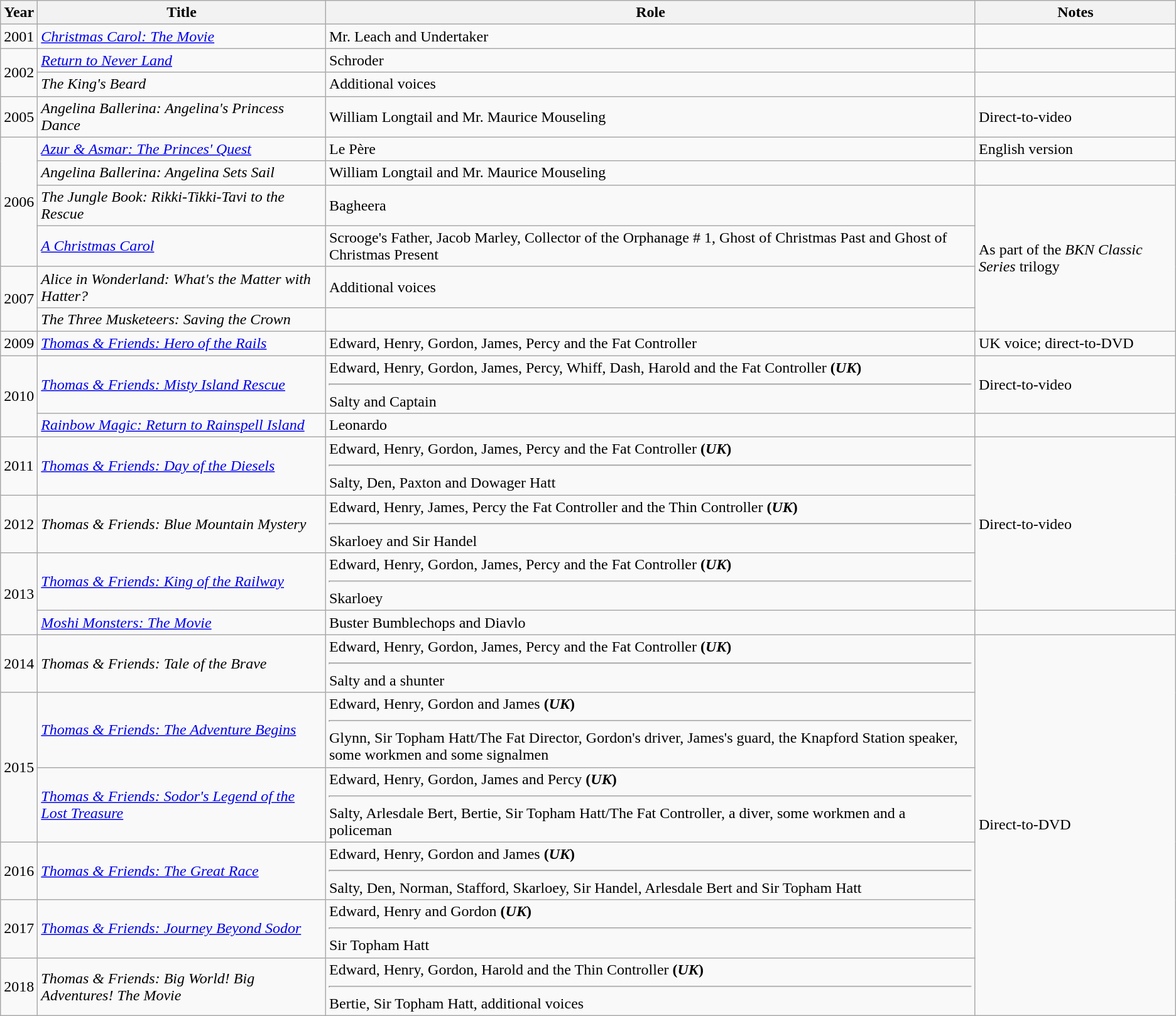<table class="wikitable">
<tr>
<th>Year</th>
<th>Title</th>
<th>Role</th>
<th>Notes</th>
</tr>
<tr>
<td>2001</td>
<td><em><a href='#'>Christmas Carol: The Movie</a></em></td>
<td>Mr. Leach and Undertaker</td>
<td></td>
</tr>
<tr>
<td rowspan = "2">2002</td>
<td><em><a href='#'>Return to Never Land</a></em></td>
<td>Schroder</td>
<td></td>
</tr>
<tr>
<td><em>The King's Beard</em></td>
<td>Additional voices</td>
<td></td>
</tr>
<tr>
<td>2005</td>
<td><em>Angelina Ballerina: Angelina's Princess Dance</em></td>
<td>William Longtail and Mr. Maurice Mouseling</td>
<td>Direct-to-video</td>
</tr>
<tr>
<td rowspan = "4">2006</td>
<td><em><a href='#'>Azur & Asmar: The Princes' Quest</a></em></td>
<td>Le Père</td>
<td>English version</td>
</tr>
<tr>
<td><em>Angelina Ballerina: Angelina Sets Sail</em></td>
<td>William Longtail and Mr. Maurice Mouseling</td>
<td></td>
</tr>
<tr>
<td><em>The Jungle Book: Rikki-Tikki-Tavi to the Rescue</em></td>
<td>Bagheera</td>
<td rowspan = "4">As part of the <em>BKN Classic Series</em> trilogy</td>
</tr>
<tr>
<td><em><a href='#'>A Christmas Carol</a></em></td>
<td>Scrooge's Father, Jacob Marley, Collector of the Orphanage # 1, Ghost of Christmas Past and Ghost of Christmas Present</td>
</tr>
<tr>
<td rowspan = "2">2007</td>
<td><em>Alice in Wonderland: What's the Matter with Hatter?</em></td>
<td>Additional voices</td>
</tr>
<tr>
<td><em>The Three Musketeers: Saving the Crown</em></td>
<td></td>
</tr>
<tr>
<td>2009</td>
<td><em><a href='#'>Thomas & Friends: Hero of the Rails</a></em></td>
<td>Edward, Henry, Gordon, James, Percy and the Fat Controller</td>
<td>UK voice; direct-to-DVD</td>
</tr>
<tr>
<td rowspan = "2">2010</td>
<td><em><a href='#'>Thomas & Friends: Misty Island Rescue</a></em></td>
<td>Edward, Henry, Gordon, James, Percy, Whiff, Dash, Harold and the Fat Controller <strong>(<em>UK</em>)</strong><hr>Salty and Captain</td>
<td>Direct-to-video</td>
</tr>
<tr>
<td><em><a href='#'>Rainbow Magic: Return to Rainspell Island</a></em></td>
<td>Leonardo</td>
<td></td>
</tr>
<tr>
<td>2011</td>
<td><em><a href='#'>Thomas & Friends: Day of the Diesels</a></em></td>
<td>Edward, Henry, Gordon, James, Percy and the Fat Controller <strong>(<em>UK</em>)</strong><hr>Salty, Den, Paxton and Dowager Hatt</td>
<td rowspan = "3">Direct-to-video</td>
</tr>
<tr>
<td>2012</td>
<td><em>Thomas & Friends: Blue Mountain Mystery</em></td>
<td>Edward, Henry, James, Percy the Fat Controller and the Thin Controller <strong>(<em>UK</em>)</strong><hr>Skarloey and Sir Handel</td>
</tr>
<tr>
<td rowspan = "2">2013</td>
<td><em><a href='#'>Thomas & Friends: King of the Railway</a></em></td>
<td>Edward, Henry, Gordon, James, Percy and the Fat Controller <strong>(<em>UK</em>)</strong><hr>Skarloey</td>
</tr>
<tr>
<td><em><a href='#'>Moshi Monsters: The Movie</a></em></td>
<td>Buster Bumblechops and Diavlo</td>
<td></td>
</tr>
<tr>
<td>2014</td>
<td><em>Thomas & Friends: Tale of the Brave</em></td>
<td>Edward, Henry, Gordon, James, Percy and the Fat Controller <strong>(<em>UK</em>)</strong><hr>Salty and a shunter</td>
<td rowspan = "6">Direct-to-DVD</td>
</tr>
<tr>
<td rowspan = "2">2015</td>
<td><em><a href='#'>Thomas & Friends: The Adventure Begins</a></em></td>
<td>Edward, Henry, Gordon and James <strong>(<em>UK</em>)</strong><hr>Glynn, Sir Topham Hatt/The Fat Director, Gordon's driver, James's guard, the Knapford Station speaker, some workmen and some signalmen</td>
</tr>
<tr>
<td><em><a href='#'>Thomas & Friends: Sodor's Legend of the Lost Treasure</a></em></td>
<td>Edward, Henry, Gordon, James and Percy <strong>(<em>UK</em>)</strong><hr>Salty, Arlesdale Bert, Bertie, Sir Topham Hatt/The Fat Controller, a diver, some workmen and a policeman</td>
</tr>
<tr>
<td>2016</td>
<td><em><a href='#'>Thomas & Friends: The Great Race</a></em></td>
<td>Edward, Henry, Gordon and James <strong>(<em>UK</em>)</strong><hr>Salty, Den, Norman, Stafford, Skarloey, Sir Handel, Arlesdale Bert and Sir Topham Hatt</td>
</tr>
<tr>
<td>2017</td>
<td><em><a href='#'>Thomas & Friends: Journey Beyond Sodor</a></em></td>
<td>Edward, Henry and Gordon <strong>(<em>UK</em>)</strong><hr>Sir Topham Hatt</td>
</tr>
<tr>
<td>2018</td>
<td><em>Thomas & Friends: Big World! Big Adventures! The Movie</em></td>
<td>Edward, Henry, Gordon, Harold and the Thin Controller <strong>(<em>UK</em>)</strong><hr>Bertie, Sir Topham Hatt, additional voices</td>
</tr>
</table>
